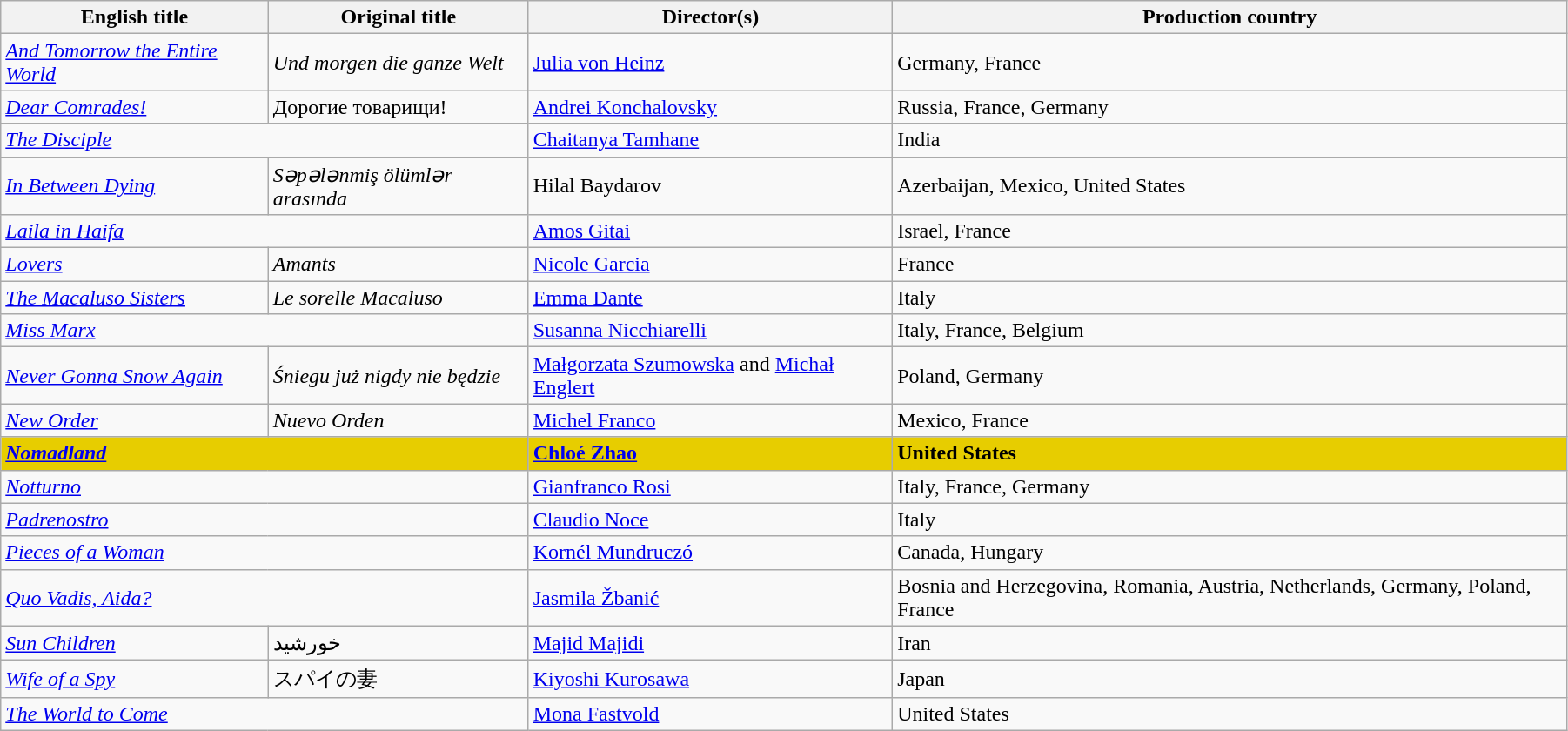<table class="wikitable" style="width:95%; margin-bottom:2px">
<tr>
<th>English title</th>
<th>Original title</th>
<th>Director(s)</th>
<th>Production country</th>
</tr>
<tr>
<td><em><a href='#'>And Tomorrow the Entire World</a></em></td>
<td><em>Und morgen die ganze Welt</em></td>
<td data-sort-value="von Heinz"><a href='#'>Julia von Heinz</a></td>
<td>Germany, France</td>
</tr>
<tr>
<td><em><a href='#'>Dear Comrades!</a></em></td>
<td>Дорогие товарищи!</td>
<td data-sort-value="Konchalovsky"><a href='#'>Andrei Konchalovsky</a></td>
<td>Russia, France, Germany</td>
</tr>
<tr>
<td colspan="2"><em><a href='#'>The Disciple</a></em></td>
<td data-sort-value="Tamhane"><a href='#'>Chaitanya Tamhane</a></td>
<td>India</td>
</tr>
<tr>
<td><em><a href='#'>In Between Dying</a></em></td>
<td><em>Səpələnmiş ölümlər arasında</em></td>
<td data-sort-value="Baydarov">Hilal Baydarov</td>
<td>Azerbaijan, Mexico, United States</td>
</tr>
<tr>
<td colspan="2"><em><a href='#'>Laila in Haifa</a></em></td>
<td data-sort-value="Gitai"><a href='#'>Amos Gitai</a></td>
<td>Israel, France</td>
</tr>
<tr>
<td><em><a href='#'>Lovers</a></em></td>
<td><em>Amants</em></td>
<td data-sort-value="Garcia"><a href='#'>Nicole Garcia</a></td>
<td>France</td>
</tr>
<tr>
<td><em><a href='#'>The Macaluso Sisters</a></em></td>
<td><em>Le sorelle Macaluso</em></td>
<td data-sort-value="Dante"><a href='#'>Emma Dante</a></td>
<td>Italy</td>
</tr>
<tr>
<td colspan="2"><em><a href='#'>Miss Marx</a></em></td>
<td data-sort-value="Nicchiarelli"><a href='#'>Susanna Nicchiarelli</a></td>
<td>Italy, France, Belgium</td>
</tr>
<tr>
<td><em><a href='#'>Never Gonna Snow Again</a></em></td>
<td><em>Śniegu już nigdy nie będzie</em></td>
<td data-sort-value="Szumowska"><a href='#'>Małgorzata Szumowska</a> and <a href='#'>Michał Englert</a></td>
<td>Poland, Germany</td>
</tr>
<tr>
<td><em><a href='#'>New Order</a></em></td>
<td><em>Nuevo Orden</em></td>
<td data-sort-value="Franco"><a href='#'>Michel Franco</a></td>
<td>Mexico, France</td>
</tr>
<tr style="background:#E7CD00;">
<td colspan="2"><strong><em><a href='#'>Nomadland</a></em></strong></td>
<td data-sort-value="Zhao"><strong><a href='#'>Chloé Zhao</a></strong></td>
<td><strong>United States</strong></td>
</tr>
<tr>
<td colspan="2"><em><a href='#'>Notturno</a></em></td>
<td data-sort-value="Rosi"><a href='#'>Gianfranco Rosi</a></td>
<td>Italy, France, Germany</td>
</tr>
<tr>
<td colspan="2"><em><a href='#'>Padrenostro</a></em></td>
<td data-sort-value="Noce"><a href='#'>Claudio Noce</a></td>
<td>Italy</td>
</tr>
<tr>
<td colspan="2"><em><a href='#'>Pieces of a Woman</a></em></td>
<td data-sort-value="Mundruczo"><a href='#'>Kornél Mundruczó</a></td>
<td>Canada, Hungary</td>
</tr>
<tr>
<td colspan="2"><em><a href='#'>Quo Vadis, Aida?</a></em></td>
<td data-sort-value="Zbanic"><a href='#'>Jasmila Žbanić</a></td>
<td>Bosnia and Herzegovina, Romania, Austria, Netherlands, Germany, Poland, France</td>
</tr>
<tr>
<td><em><a href='#'>Sun Children</a></em></td>
<td>خورشید</td>
<td data-sort-value="Majidi"><a href='#'>Majid Majidi</a></td>
<td>Iran</td>
</tr>
<tr>
<td><em><a href='#'>Wife of a Spy</a></em></td>
<td>スパイの妻</td>
<td data-sort-value="Kurosawa"><a href='#'>Kiyoshi Kurosawa</a></td>
<td>Japan</td>
</tr>
<tr>
<td colspan="2"><em><a href='#'>The World to Come</a></em></td>
<td data-sort-value="Fastvold"><a href='#'>Mona Fastvold</a></td>
<td>United States</td>
</tr>
</table>
